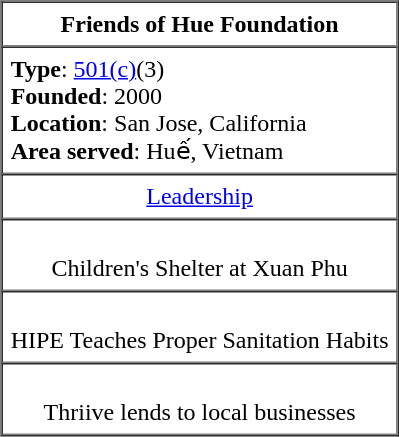<table border="1" cellpadding="5" cellspacing="0" align="right">
<tr>
<th>Friends of Hue Foundation</th>
</tr>
<tr>
<td style="text-align: left;"><strong>Type</strong>: <a href='#'>501(c)</a>(3)<br><strong>Founded</strong>: 2000<br><strong>Location</strong>: San Jose, California<br><strong>Area served</strong>: Huế, Vietnam</td>
</tr>
<tr>
<td style="text-align: center;"><a href='#'>Leadership</a></td>
</tr>
<tr>
<td align="center"><br> Children's Shelter at Xuan Phu</td>
</tr>
<tr>
<td align="center"><br> HIPE Teaches Proper Sanitation Habits</td>
</tr>
<tr>
<td align="center"><br> Thriive lends to local businesses</td>
</tr>
</table>
